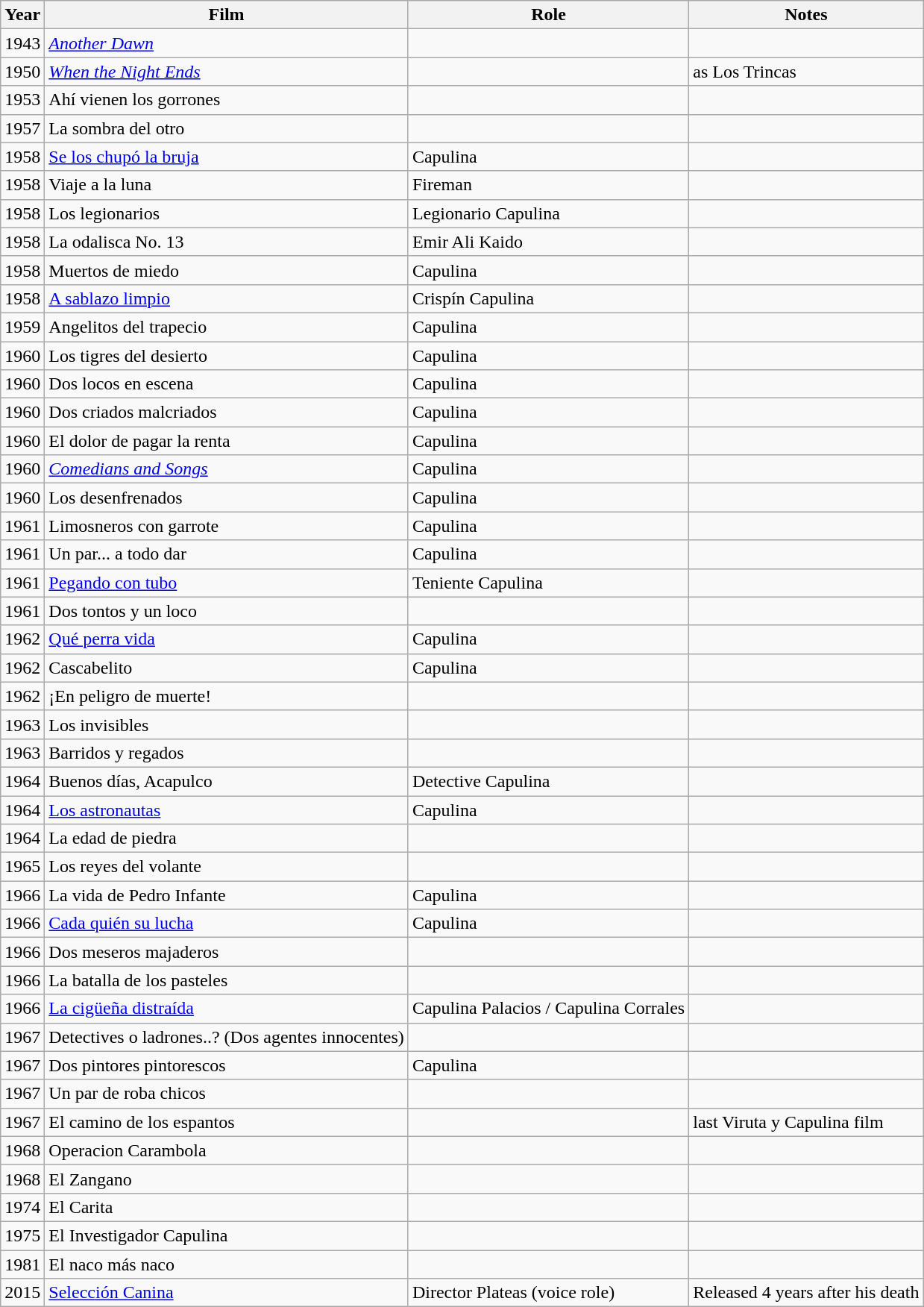<table class="wikitable">
<tr>
<th>Year</th>
<th>Film</th>
<th>Role</th>
<th>Notes</th>
</tr>
<tr>
<td>1943</td>
<td><em><a href='#'>Another Dawn</a></em></td>
<td></td>
<td></td>
</tr>
<tr>
<td>1950</td>
<td><em><a href='#'>When the Night Ends</a></em></td>
<td></td>
<td>as Los Trincas</td>
</tr>
<tr>
<td>1953</td>
<td>Ahí vienen los gorrones</td>
<td></td>
<td></td>
</tr>
<tr>
<td>1957</td>
<td>La sombra del otro</td>
<td></td>
<td></td>
</tr>
<tr>
<td>1958</td>
<td><a href='#'>Se los chupó la bruja</a></td>
<td>Capulina</td>
<td></td>
</tr>
<tr>
<td>1958</td>
<td>Viaje a la luna</td>
<td>Fireman</td>
<td></td>
</tr>
<tr>
<td>1958</td>
<td>Los legionarios</td>
<td>Legionario Capulina</td>
<td></td>
</tr>
<tr>
<td>1958</td>
<td>La odalisca No. 13</td>
<td>Emir Ali Kaido</td>
<td></td>
</tr>
<tr>
<td>1958</td>
<td>Muertos de miedo</td>
<td>Capulina</td>
<td></td>
</tr>
<tr>
<td>1958</td>
<td><a href='#'>A sablazo limpio</a></td>
<td>Crispín Capulina</td>
<td></td>
</tr>
<tr>
<td>1959</td>
<td>Angelitos del trapecio</td>
<td>Capulina</td>
<td></td>
</tr>
<tr>
<td>1960</td>
<td>Los tigres del desierto</td>
<td>Capulina</td>
<td></td>
</tr>
<tr>
<td>1960</td>
<td>Dos locos en escena</td>
<td>Capulina</td>
<td></td>
</tr>
<tr>
<td>1960</td>
<td>Dos criados malcriados</td>
<td>Capulina</td>
<td></td>
</tr>
<tr>
<td>1960</td>
<td>El dolor de pagar la renta</td>
<td>Capulina</td>
<td></td>
</tr>
<tr>
<td>1960</td>
<td><em><a href='#'>Comedians and Songs</a></em></td>
<td>Capulina</td>
<td></td>
</tr>
<tr>
<td>1960</td>
<td>Los desenfrenados</td>
<td>Capulina</td>
<td></td>
</tr>
<tr>
<td>1961</td>
<td>Limosneros con garrote</td>
<td>Capulina</td>
<td></td>
</tr>
<tr>
<td>1961</td>
<td>Un par... a todo dar</td>
<td>Capulina</td>
<td></td>
</tr>
<tr>
<td>1961</td>
<td><a href='#'>Pegando con tubo</a></td>
<td>Teniente Capulina</td>
<td></td>
</tr>
<tr>
<td>1961</td>
<td>Dos tontos y un loco</td>
<td></td>
<td></td>
</tr>
<tr>
<td>1962</td>
<td><a href='#'>Qué perra vida</a></td>
<td>Capulina</td>
<td></td>
</tr>
<tr>
<td>1962</td>
<td>Cascabelito</td>
<td>Capulina</td>
<td></td>
</tr>
<tr>
<td>1962</td>
<td>¡En peligro de muerte!</td>
<td></td>
<td></td>
</tr>
<tr>
<td>1963</td>
<td>Los invisibles</td>
<td></td>
<td></td>
</tr>
<tr>
<td>1963</td>
<td>Barridos y regados</td>
<td></td>
<td></td>
</tr>
<tr>
<td>1964</td>
<td>Buenos días, Acapulco</td>
<td>Detective Capulina</td>
<td></td>
</tr>
<tr>
<td>1964</td>
<td><a href='#'>Los astronautas</a></td>
<td>Capulina</td>
<td></td>
</tr>
<tr>
<td>1964</td>
<td>La edad de piedra</td>
<td></td>
<td></td>
</tr>
<tr>
<td>1965</td>
<td>Los reyes del volante</td>
<td></td>
<td></td>
</tr>
<tr>
<td>1966</td>
<td>La vida de Pedro Infante</td>
<td>Capulina</td>
<td></td>
</tr>
<tr>
<td>1966</td>
<td><a href='#'>Cada quién su lucha</a></td>
<td>Capulina</td>
<td></td>
</tr>
<tr>
<td>1966</td>
<td>Dos meseros majaderos</td>
<td></td>
<td></td>
</tr>
<tr>
<td>1966</td>
<td>La batalla de los pasteles</td>
<td></td>
<td></td>
</tr>
<tr>
<td>1966</td>
<td><a href='#'>La cigüeña distraída</a></td>
<td>Capulina Palacios / Capulina Corrales</td>
<td></td>
</tr>
<tr>
<td>1967</td>
<td>Detectives o ladrones..? (Dos agentes innocentes)</td>
<td></td>
<td></td>
</tr>
<tr>
<td>1967</td>
<td>Dos pintores pintorescos</td>
<td>Capulina</td>
<td></td>
</tr>
<tr>
<td>1967</td>
<td>Un par de roba chicos</td>
<td></td>
<td></td>
</tr>
<tr>
<td>1967</td>
<td>El camino de los espantos</td>
<td></td>
<td>last Viruta y Capulina film</td>
</tr>
<tr>
<td>1968</td>
<td>Operacion Carambola</td>
<td></td>
<td></td>
</tr>
<tr>
<td>1968</td>
<td>El Zangano</td>
<td></td>
<td></td>
</tr>
<tr>
<td>1974</td>
<td>El Carita</td>
<td></td>
<td></td>
</tr>
<tr>
<td>1975</td>
<td>El Investigador Capulina</td>
<td></td>
<td></td>
</tr>
<tr>
<td>1981</td>
<td>El naco más naco</td>
<td></td>
<td></td>
</tr>
<tr>
<td>2015</td>
<td><a href='#'>Selección Canina</a></td>
<td>Director Plateas (voice role)</td>
<td>Released 4 years after his death</td>
</tr>
</table>
